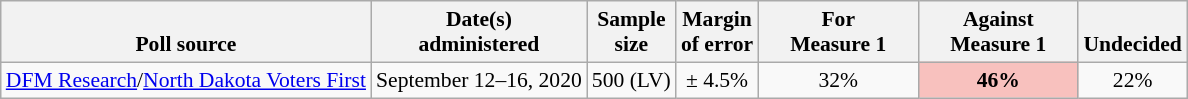<table class="wikitable" style="font-size:90%;text-align:center;">
<tr valign=bottom>
<th>Poll source</th>
<th>Date(s)<br>administered</th>
<th>Sample<br>size</th>
<th>Margin<br>of error</th>
<th style="width:100px;">For<br>Measure 1</th>
<th style="width:100px;">Against<br>Measure 1</th>
<th>Undecided</th>
</tr>
<tr>
<td style="text-align:left;"><a href='#'>DFM Research</a>/<a href='#'>North Dakota Voters First</a></td>
<td>September 12–16, 2020</td>
<td>500 (LV)</td>
<td>± 4.5%</td>
<td>32%</td>
<td style="background: rgb(248, 193, 190);"><strong>46%</strong></td>
<td>22%</td>
</tr>
</table>
